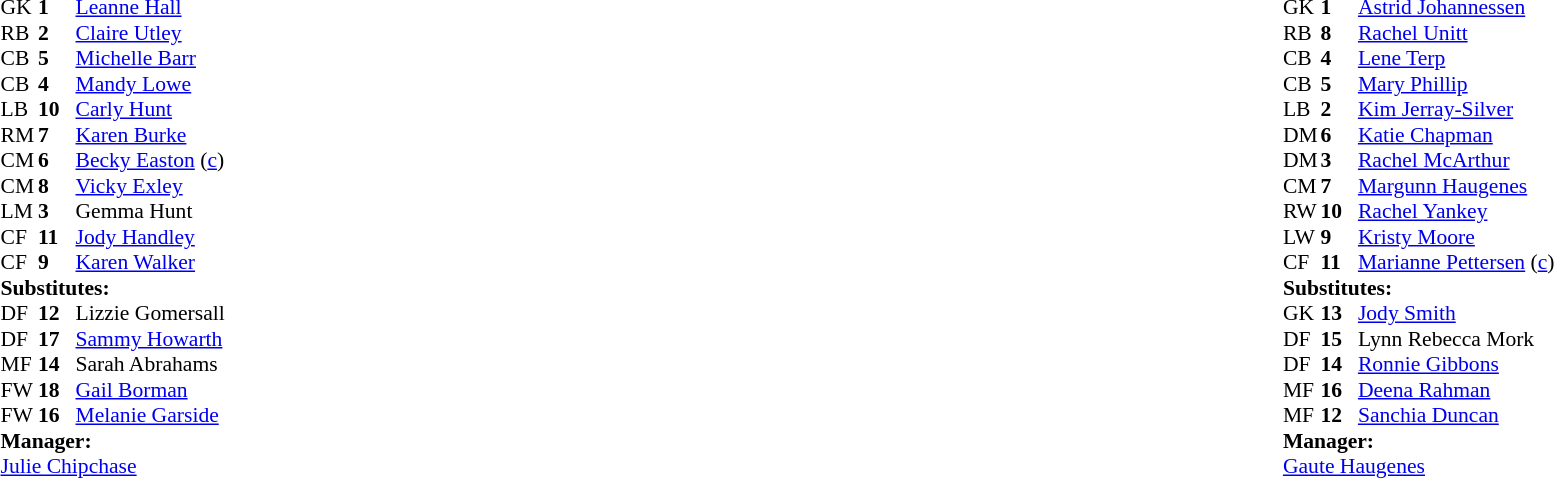<table width="100%">
<tr>
<td valign="top" width="50%"><br><table style="font-size: 90%" cellspacing="0" cellpadding="0">
<tr>
<th width="25"></th>
<th width="25"></th>
</tr>
<tr>
<td>GK</td>
<td><strong>1</strong></td>
<td> <a href='#'>Leanne Hall</a></td>
</tr>
<tr>
<td>RB</td>
<td><strong>2</strong></td>
<td> <a href='#'>Claire Utley</a></td>
</tr>
<tr>
<td>CB</td>
<td><strong>5</strong></td>
<td> <a href='#'>Michelle Barr</a></td>
</tr>
<tr>
<td>CB</td>
<td><strong>4</strong></td>
<td> <a href='#'>Mandy Lowe</a></td>
</tr>
<tr>
<td>LB</td>
<td><strong>10</strong></td>
<td> <a href='#'>Carly Hunt</a></td>
<td></td>
</tr>
<tr>
<td>RM</td>
<td><strong>7</strong></td>
<td> <a href='#'>Karen Burke</a></td>
</tr>
<tr>
<td>CM</td>
<td><strong>6</strong></td>
<td> <a href='#'>Becky Easton</a> (<a href='#'>c</a>)</td>
</tr>
<tr>
<td>CM</td>
<td><strong>8</strong></td>
<td> <a href='#'>Vicky Exley</a></td>
</tr>
<tr>
<td>LM</td>
<td><strong>3</strong></td>
<td> Gemma Hunt</td>
</tr>
<tr>
<td>CF</td>
<td><strong>11</strong></td>
<td> <a href='#'>Jody Handley</a></td>
</tr>
<tr>
<td>CF</td>
<td><strong>9</strong></td>
<td> <a href='#'>Karen Walker</a></td>
</tr>
<tr>
<td colspan=4><strong>Substitutes:</strong></td>
</tr>
<tr>
<td>DF</td>
<td><strong>12</strong></td>
<td> Lizzie Gomersall</td>
</tr>
<tr>
<td>DF</td>
<td><strong>17</strong></td>
<td> <a href='#'>Sammy Howarth</a></td>
</tr>
<tr>
<td>MF</td>
<td><strong>14</strong></td>
<td> Sarah Abrahams</td>
</tr>
<tr>
<td>FW</td>
<td><strong>18</strong></td>
<td> <a href='#'>Gail Borman</a></td>
</tr>
<tr>
<td>FW</td>
<td><strong>16</strong></td>
<td> <a href='#'>Melanie Garside</a></td>
</tr>
<tr>
<td colspan=4><strong>Manager:</strong></td>
</tr>
<tr>
<td colspan="4"> <a href='#'>Julie Chipchase</a></td>
</tr>
</table>
</td>
<td valign="top"></td>
<td valign="top" width="50%"><br><table style="font-size: 90%" cellspacing="0" cellpadding="0" align=center>
<tr>
<th width="25"></th>
<th width="25"></th>
</tr>
<tr>
<td>GK</td>
<td><strong>1</strong></td>
<td> <a href='#'>Astrid Johannessen</a></td>
</tr>
<tr>
<td>RB</td>
<td><strong>8</strong></td>
<td> <a href='#'>Rachel Unitt</a></td>
</tr>
<tr>
<td>CB</td>
<td><strong>4</strong></td>
<td> <a href='#'>Lene Terp</a></td>
</tr>
<tr>
<td>CB</td>
<td><strong>5</strong></td>
<td> <a href='#'>Mary Phillip</a></td>
</tr>
<tr>
<td>LB</td>
<td><strong>2</strong></td>
<td> <a href='#'>Kim Jerray-Silver</a></td>
</tr>
<tr>
<td>DM</td>
<td><strong>6</strong></td>
<td> <a href='#'>Katie Chapman</a></td>
</tr>
<tr>
<td>DM</td>
<td><strong>3</strong></td>
<td> <a href='#'>Rachel McArthur</a></td>
</tr>
<tr>
<td>CM</td>
<td><strong>7</strong></td>
<td> <a href='#'>Margunn Haugenes</a></td>
<td></td>
<td></td>
</tr>
<tr>
<td>RW</td>
<td><strong>10</strong></td>
<td> <a href='#'>Rachel Yankey</a></td>
</tr>
<tr>
<td>LW</td>
<td><strong>9</strong></td>
<td> <a href='#'>Kristy Moore</a></td>
<td></td>
<td></td>
</tr>
<tr>
<td>CF</td>
<td><strong>11</strong></td>
<td> <a href='#'>Marianne Pettersen</a> (<a href='#'>c</a>)</td>
</tr>
<tr>
<td colspan=4><strong>Substitutes:</strong></td>
</tr>
<tr>
<td>GK</td>
<td><strong>13</strong></td>
<td> <a href='#'>Jody Smith</a></td>
</tr>
<tr>
<td>DF</td>
<td><strong>15</strong></td>
<td> Lynn Rebecca Mork</td>
<td></td>
<td></td>
</tr>
<tr>
<td>DF</td>
<td><strong>14</strong></td>
<td> <a href='#'>Ronnie Gibbons</a></td>
</tr>
<tr>
<td>MF</td>
<td><strong>16</strong></td>
<td> <a href='#'>Deena Rahman</a></td>
</tr>
<tr>
<td>MF</td>
<td><strong>12</strong></td>
<td> <a href='#'>Sanchia Duncan</a></td>
<td></td>
<td></td>
</tr>
<tr>
<td colspan=4><strong>Manager:</strong></td>
</tr>
<tr>
<td colspan="4"> <a href='#'>Gaute Haugenes</a></td>
</tr>
</table>
</td>
</tr>
</table>
